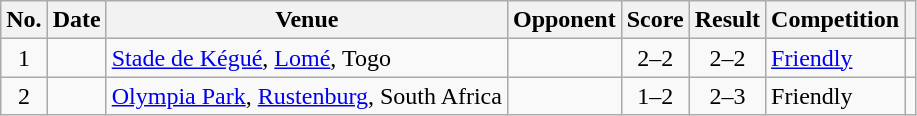<table class="wikitable sortable">
<tr>
<th scope="col">No.</th>
<th scope="col">Date</th>
<th scope="col">Venue</th>
<th scope="col">Opponent</th>
<th scope="col">Score</th>
<th scope="col">Result</th>
<th scope="col">Competition</th>
<th scope="col" class="unsortable"></th>
</tr>
<tr>
<td style="text-align:center">1</td>
<td></td>
<td><a href='#'>Stade de Kégué</a>, <a href='#'>Lomé</a>, Togo</td>
<td></td>
<td style="text-align:center">2–2</td>
<td style="text-align:center">2–2</td>
<td><a href='#'>Friendly</a></td>
<td></td>
</tr>
<tr>
<td style="text-align:center">2</td>
<td></td>
<td><a href='#'>Olympia Park</a>, <a href='#'>Rustenburg</a>, South Africa</td>
<td></td>
<td style="text-align:center">1–2</td>
<td style="text-align:center">2–3</td>
<td>Friendly</td>
<td></td>
</tr>
</table>
